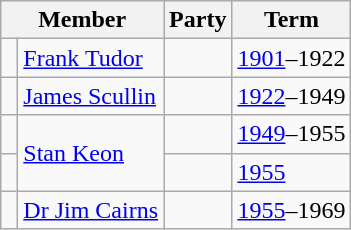<table class="wikitable">
<tr>
<th colspan="2">Member</th>
<th>Party</th>
<th>Term</th>
</tr>
<tr>
<td> </td>
<td><a href='#'>Frank Tudor</a></td>
<td></td>
<td><a href='#'>1901</a>–1922</td>
</tr>
<tr>
<td> </td>
<td><a href='#'>James Scullin</a></td>
<td></td>
<td><a href='#'>1922</a>–1949</td>
</tr>
<tr>
<td> </td>
<td rowspan="2"><a href='#'>Stan Keon</a></td>
<td></td>
<td><a href='#'>1949</a>–1955</td>
</tr>
<tr>
<td> </td>
<td></td>
<td><a href='#'>1955</a></td>
</tr>
<tr>
<td> </td>
<td><a href='#'>Dr Jim Cairns</a></td>
<td></td>
<td><a href='#'>1955</a>–1969</td>
</tr>
</table>
